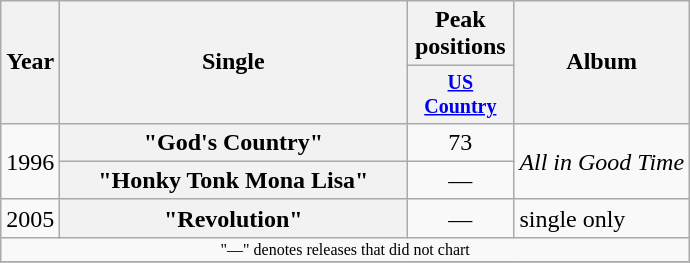<table class="wikitable plainrowheaders" style="text-align:center;">
<tr>
<th rowspan="2">Year</th>
<th rowspan="2" style="width:14em;">Single</th>
<th colspan="1">Peak positions</th>
<th rowspan="2">Album</th>
</tr>
<tr style="font-size:smaller;">
<th width="65"><a href='#'>US Country</a></th>
</tr>
<tr>
<td rowspan="2">1996</td>
<th scope="row">"God's Country"</th>
<td>73</td>
<td align="left" rowspan="2"><em>All in Good Time</em></td>
</tr>
<tr>
<th scope="row">"Honky Tonk Mona Lisa"</th>
<td>—</td>
</tr>
<tr>
<td>2005</td>
<th scope="row">"Revolution"</th>
<td>—</td>
<td align="left">single only</td>
</tr>
<tr>
<td colspan="4" style="font-size:8pt">"—" denotes releases that did not chart</td>
</tr>
<tr>
</tr>
</table>
